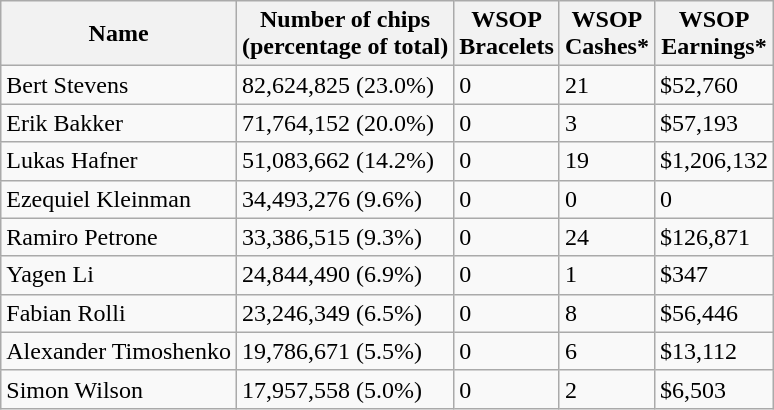<table class="wikitable sortable">
<tr>
<th>Name</th>
<th>Number of chips<br>(percentage of total)</th>
<th>WSOP<br>Bracelets</th>
<th>WSOP<br>Cashes*</th>
<th>WSOP<br>Earnings*</th>
</tr>
<tr>
<td> Bert Stevens</td>
<td>82,624,825 (23.0%)</td>
<td>0</td>
<td>21</td>
<td>$52,760</td>
</tr>
<tr>
<td> Erik Bakker</td>
<td>71,764,152 (20.0%)</td>
<td>0</td>
<td>3</td>
<td>$57,193</td>
</tr>
<tr>
<td> Lukas Hafner</td>
<td>51,083,662 (14.2%)</td>
<td>0</td>
<td>19</td>
<td>$1,206,132</td>
</tr>
<tr>
<td> Ezequiel Kleinman</td>
<td>34,493,276 (9.6%)</td>
<td>0</td>
<td>0</td>
<td>0</td>
</tr>
<tr>
<td> Ramiro Petrone</td>
<td>33,386,515 (9.3%)</td>
<td>0</td>
<td>24</td>
<td>$126,871</td>
</tr>
<tr>
<td> Yagen Li</td>
<td>24,844,490 (6.9%)</td>
<td>0</td>
<td>1</td>
<td>$347</td>
</tr>
<tr>
<td> Fabian Rolli</td>
<td>23,246,349 (6.5%)</td>
<td>0</td>
<td>8</td>
<td>$56,446</td>
</tr>
<tr>
<td> Alexander Timoshenko</td>
<td>19,786,671 (5.5%)</td>
<td>0</td>
<td>6</td>
<td>$13,112</td>
</tr>
<tr>
<td> Simon Wilson</td>
<td>17,957,558 (5.0%)</td>
<td>0</td>
<td>2</td>
<td>$6,503</td>
</tr>
</table>
